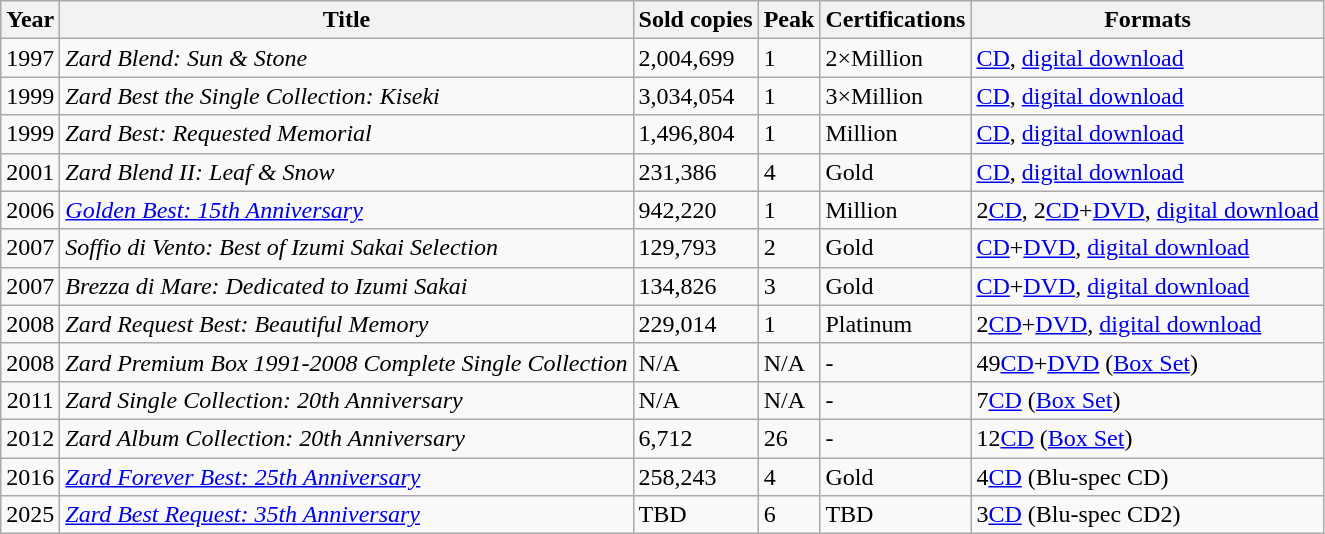<table class="wikitable">
<tr>
<th>Year</th>
<th>Title</th>
<th>Sold copies</th>
<th>Peak</th>
<th>Certifications</th>
<th>Formats</th>
</tr>
<tr>
<td align="center">1997</td>
<td><em>Zard Blend: Sun & Stone</em></td>
<td>2,004,699</td>
<td>1</td>
<td>2×Million</td>
<td><a href='#'>CD</a>, <a href='#'>digital download</a></td>
</tr>
<tr>
<td align="center">1999</td>
<td><em>Zard Best the Single Collection: Kiseki</em></td>
<td>3,034,054</td>
<td>1</td>
<td>3×Million</td>
<td><a href='#'>CD</a>, <a href='#'>digital download</a></td>
</tr>
<tr>
<td align="center">1999</td>
<td><em>Zard Best: Requested Memorial</em></td>
<td>1,496,804</td>
<td>1</td>
<td>Million</td>
<td><a href='#'>CD</a>, <a href='#'>digital download</a></td>
</tr>
<tr>
<td align="center">2001</td>
<td><em>Zard Blend II: Leaf & Snow</em></td>
<td>231,386</td>
<td>4</td>
<td>Gold</td>
<td><a href='#'>CD</a>, <a href='#'>digital download</a></td>
</tr>
<tr>
<td align="center">2006</td>
<td><em><a href='#'>Golden Best: 15th Anniversary</a></em></td>
<td>942,220</td>
<td>1</td>
<td>Million</td>
<td>2<a href='#'>CD</a>, 2<a href='#'>CD</a>+<a href='#'>DVD</a>, <a href='#'>digital download</a></td>
</tr>
<tr>
<td align="center">2007</td>
<td><em>Soffio di Vento: Best of Izumi Sakai Selection</em></td>
<td>129,793</td>
<td>2</td>
<td>Gold</td>
<td><a href='#'>CD</a>+<a href='#'>DVD</a>, <a href='#'>digital download</a></td>
</tr>
<tr>
<td align="center">2007</td>
<td><em>Brezza di Mare: Dedicated to Izumi Sakai</em></td>
<td>134,826</td>
<td>3</td>
<td>Gold</td>
<td><a href='#'>CD</a>+<a href='#'>DVD</a>, <a href='#'>digital download</a></td>
</tr>
<tr>
<td align="center">2008</td>
<td><em>Zard Request Best: Beautiful Memory</em></td>
<td>229,014</td>
<td>1</td>
<td>Platinum</td>
<td>2<a href='#'>CD</a>+<a href='#'>DVD</a>, <a href='#'>digital download</a></td>
</tr>
<tr>
<td align="center">2008</td>
<td><em>Zard Premium Box 1991-2008 Complete Single Collection</em></td>
<td>N/A</td>
<td>N/A</td>
<td>-</td>
<td>49<a href='#'>CD</a>+<a href='#'>DVD</a> (<a href='#'>Box Set</a>)</td>
</tr>
<tr>
<td align="center">2011</td>
<td><em>Zard Single Collection: 20th Anniversary</em></td>
<td>N/A</td>
<td>N/A</td>
<td>-</td>
<td>7<a href='#'>CD</a> (<a href='#'>Box Set</a>)</td>
</tr>
<tr>
<td align="center">2012</td>
<td><em>Zard Album Collection: 20th Anniversary</em></td>
<td>6,712</td>
<td>26</td>
<td>-</td>
<td>12<a href='#'>CD</a> (<a href='#'>Box Set</a>)</td>
</tr>
<tr>
<td align="center">2016</td>
<td><em><a href='#'>Zard Forever Best: 25th Anniversary</a></em></td>
<td>258,243</td>
<td>4</td>
<td>Gold</td>
<td>4<a href='#'>CD</a> (Blu-spec CD)</td>
</tr>
<tr>
<td align="center">2025</td>
<td><em><a href='#'>Zard Best Request: 35th Anniversary</a></em></td>
<td>TBD</td>
<td>6</td>
<td>TBD</td>
<td>3<a href='#'>CD</a> (Blu-spec CD2)</td>
</tr>
</table>
